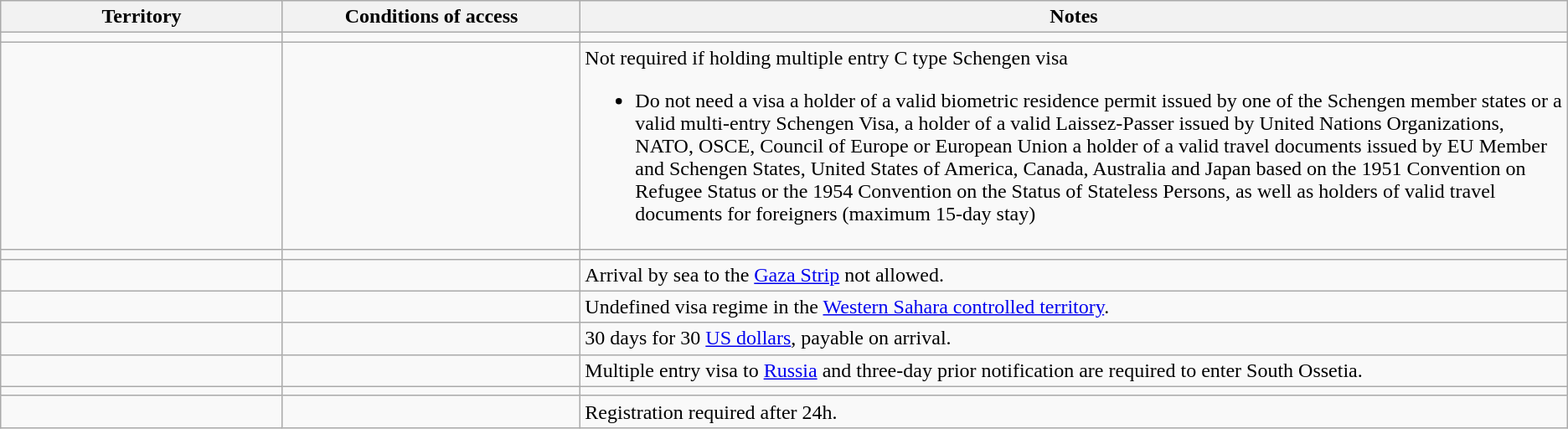<table class="wikitable" style="text-align: left; table-layout: fixed;">
<tr>
<th width="18%">Territory</th>
<th width="19%">Conditions of access</th>
<th>Notes</th>
</tr>
<tr>
<td></td>
<td></td>
<td></td>
</tr>
<tr>
<td></td>
<td></td>
<td>Not required if holding multiple entry C type Schengen visa<br><ul><li>Do not need a visa a holder of a valid biometric residence permit issued by one of the Schengen member states or a valid multi-entry Schengen Visa, a holder of a valid Laissez-Passer issued by United Nations Organizations, NATO, OSCE, Council of Europe or European Union a holder of a valid travel documents issued by EU Member and Schengen States, United States of America, Canada, Australia and Japan based on the 1951 Convention on Refugee Status or the 1954 Convention on the Status of Stateless Persons, as well as holders of valid travel documents for foreigners (maximum 15-day stay)</li></ul></td>
</tr>
<tr>
<td></td>
<td></td>
<td></td>
</tr>
<tr>
<td></td>
<td></td>
<td>Arrival by sea to the <a href='#'>Gaza Strip</a> not allowed.</td>
</tr>
<tr>
<td></td>
<td></td>
<td>Undefined visa regime in the <a href='#'>Western Sahara controlled territory</a>.</td>
</tr>
<tr>
<td></td>
<td></td>
<td>30 days for 30 <a href='#'>US dollars</a>, payable on arrival.</td>
</tr>
<tr>
<td></td>
<td></td>
<td>Multiple entry visa to <a href='#'>Russia</a> and three-day prior notification are required to enter South Ossetia.</td>
</tr>
<tr>
<td></td>
<td></td>
<td></td>
</tr>
<tr>
<td></td>
<td></td>
<td>Registration required after 24h.</td>
</tr>
</table>
